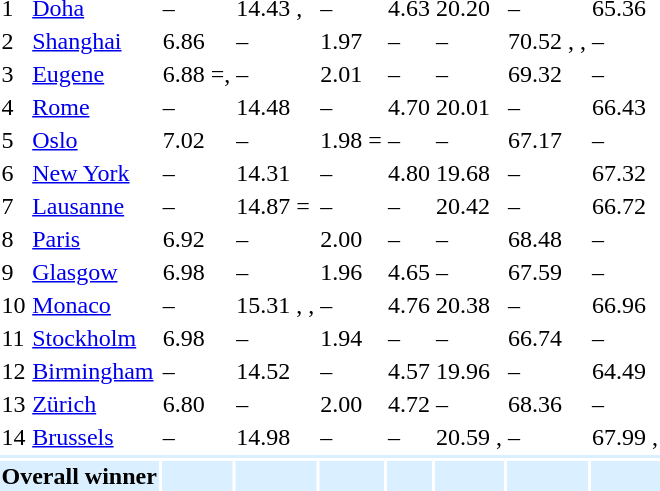<table>
<tr>
<td>1</td>
<td align=left><a href='#'>Doha</a></td>
<td>–</td>
<td> 14.43 , </td>
<td>–</td>
<td> 4.63</td>
<td> 20.20</td>
<td>–</td>
<td> 65.36</td>
</tr>
<tr>
<td>2</td>
<td align=left><a href='#'>Shanghai</a></td>
<td> 6.86 </td>
<td>–</td>
<td> 1.97 </td>
<td>–</td>
<td>–</td>
<td> 70.52 , , </td>
<td>–</td>
</tr>
<tr>
<td>3</td>
<td align=left><a href='#'>Eugene</a></td>
<td> 6.88 =, </td>
<td>–</td>
<td> 2.01 </td>
<td>–</td>
<td>–</td>
<td> 69.32 </td>
<td>–</td>
</tr>
<tr>
<td>4</td>
<td align=left><a href='#'>Rome</a></td>
<td>–</td>
<td> 14.48</td>
<td>–</td>
<td> 4.70 </td>
<td> 20.01</td>
<td>–</td>
<td> 66.43</td>
</tr>
<tr>
<td>5</td>
<td align=left><a href='#'>Oslo</a></td>
<td> 7.02 </td>
<td>–</td>
<td> 1.98 =</td>
<td>–</td>
<td>–</td>
<td> 67.17</td>
<td>–</td>
</tr>
<tr>
<td>6</td>
<td align=left><a href='#'>New York</a></td>
<td>–</td>
<td> 14.31 </td>
<td>–</td>
<td> 4.80 </td>
<td> 19.68</td>
<td>–</td>
<td> 67.32 </td>
</tr>
<tr>
<td>7</td>
<td align=left><a href='#'>Lausanne</a></td>
<td>–</td>
<td> 14.87 =</td>
<td>–</td>
<td>–</td>
<td> 20.42</td>
<td>–</td>
<td> 66.72 </td>
</tr>
<tr>
<td>8</td>
<td align=left><a href='#'>Paris</a></td>
<td> 6.92 </td>
<td>–</td>
<td> 2.00 </td>
<td>–</td>
<td>–</td>
<td> 68.48 </td>
<td>–</td>
</tr>
<tr>
<td>9</td>
<td align=left><a href='#'>Glasgow</a></td>
<td> 6.98</td>
<td>–</td>
<td> 1.96</td>
<td> 4.65</td>
<td>–</td>
<td> 67.59 </td>
<td>–</td>
</tr>
<tr>
<td>10</td>
<td align=left><a href='#'>Monaco</a></td>
<td>–</td>
<td> 15.31 , , </td>
<td>–</td>
<td> 4.76</td>
<td> 20.38</td>
<td>–</td>
<td> 66.96 </td>
</tr>
<tr>
<td>11</td>
<td align=left><a href='#'>Stockholm</a></td>
<td> 6.98</td>
<td>–</td>
<td> 1.94</td>
<td>–</td>
<td>–</td>
<td> 66.74</td>
<td>–</td>
</tr>
<tr>
<td>12</td>
<td align=left><a href='#'>Birmingham</a></td>
<td>–</td>
<td> 14.52</td>
<td>–</td>
<td> 4.57</td>
<td> 19.96</td>
<td>–</td>
<td> 64.49</td>
</tr>
<tr>
<td>13</td>
<td align=left><a href='#'>Zürich</a></td>
<td> 6.80</td>
<td>–</td>
<td> 2.00</td>
<td> 4.72</td>
<td>–</td>
<td> 68.36</td>
<td>–</td>
</tr>
<tr>
<td>14</td>
<td align=left><a href='#'>Brussels</a></td>
<td>–</td>
<td> 14.98</td>
<td>–</td>
<td>–</td>
<td> 20.59 , </td>
<td>–</td>
<td> 67.99 , </td>
</tr>
<tr>
<td colspan="9" style="background:#daefff;"></td>
</tr>
<tr style="background:#daefff;">
<td colspan="2"><strong>Overall winner</strong></td>
<td></td>
<td></td>
<td></td>
<td></td>
<td></td>
<td></td>
<td></td>
</tr>
</table>
